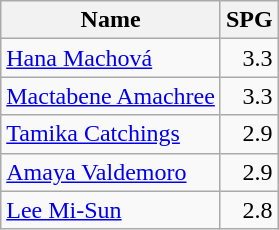<table class=wikitable>
<tr>
<th>Name</th>
<th>SPG</th>
</tr>
<tr>
<td> <a href='#'>Hana Machová</a></td>
<td align=right>3.3</td>
</tr>
<tr>
<td> <a href='#'>Mactabene Amachree</a></td>
<td align=right>3.3</td>
</tr>
<tr>
<td> <a href='#'>Tamika Catchings</a></td>
<td align=right>2.9</td>
</tr>
<tr>
<td> <a href='#'>Amaya Valdemoro</a></td>
<td align=right>2.9</td>
</tr>
<tr>
<td> <a href='#'>Lee Mi-Sun</a></td>
<td align=right>2.8</td>
</tr>
</table>
